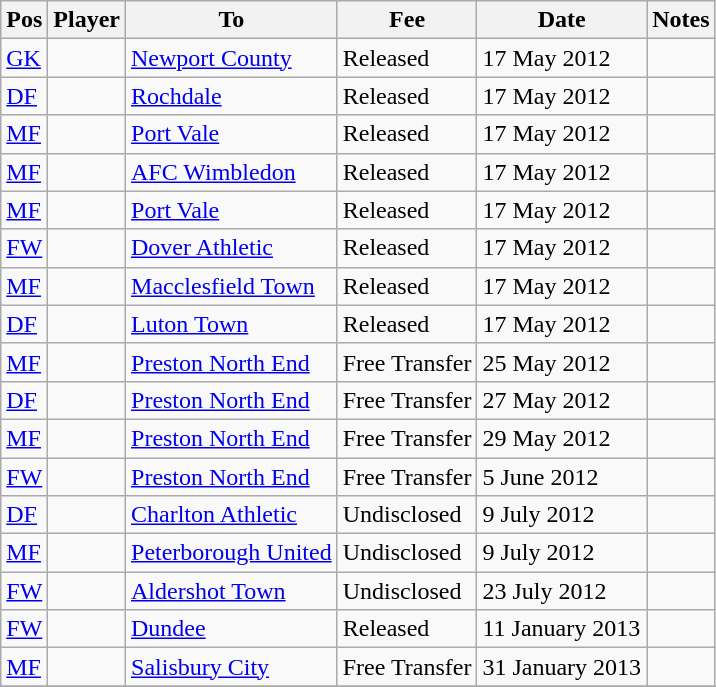<table class="wikitable">
<tr>
<th>Pos</th>
<th>Player</th>
<th>To</th>
<th>Fee</th>
<th>Date</th>
<th>Notes</th>
</tr>
<tr>
<td><a href='#'>GK</a></td>
<td align=left></td>
<td><a href='#'>Newport County</a></td>
<td>Released</td>
<td>17 May 2012</td>
<td></td>
</tr>
<tr>
<td><a href='#'>DF</a></td>
<td align=left></td>
<td><a href='#'>Rochdale</a></td>
<td>Released</td>
<td>17 May 2012</td>
<td></td>
</tr>
<tr>
<td><a href='#'>MF</a></td>
<td align=left></td>
<td><a href='#'>Port Vale</a></td>
<td>Released</td>
<td>17 May 2012</td>
<td></td>
</tr>
<tr>
<td><a href='#'>MF</a></td>
<td align=left></td>
<td><a href='#'>AFC Wimbledon</a></td>
<td>Released</td>
<td>17 May 2012</td>
<td></td>
</tr>
<tr>
<td><a href='#'>MF</a></td>
<td align=left></td>
<td><a href='#'>Port Vale</a></td>
<td>Released</td>
<td>17 May 2012</td>
<td></td>
</tr>
<tr>
<td><a href='#'>FW</a></td>
<td align=left></td>
<td><a href='#'>Dover Athletic</a></td>
<td>Released</td>
<td>17 May 2012</td>
<td></td>
</tr>
<tr>
<td><a href='#'>MF</a></td>
<td align=left></td>
<td><a href='#'>Macclesfield Town</a></td>
<td>Released</td>
<td>17 May 2012</td>
<td></td>
</tr>
<tr>
<td><a href='#'>DF</a></td>
<td align=left></td>
<td><a href='#'>Luton Town</a></td>
<td>Released</td>
<td>17 May 2012</td>
<td></td>
</tr>
<tr>
<td><a href='#'>MF</a></td>
<td align=left></td>
<td><a href='#'>Preston North End</a></td>
<td>Free Transfer</td>
<td>25 May 2012</td>
<td></td>
</tr>
<tr>
<td><a href='#'>DF</a></td>
<td align=left></td>
<td><a href='#'>Preston North End</a></td>
<td>Free Transfer</td>
<td>27 May 2012</td>
<td></td>
</tr>
<tr>
<td><a href='#'>MF</a></td>
<td align=left></td>
<td><a href='#'>Preston North End</a></td>
<td>Free Transfer</td>
<td>29 May 2012</td>
<td></td>
</tr>
<tr>
<td><a href='#'>FW</a></td>
<td align=left></td>
<td><a href='#'>Preston North End</a></td>
<td>Free Transfer</td>
<td>5 June 2012</td>
<td></td>
</tr>
<tr>
<td><a href='#'>DF</a></td>
<td align=left></td>
<td><a href='#'>Charlton Athletic</a></td>
<td>Undisclosed</td>
<td>9 July 2012</td>
<td></td>
</tr>
<tr>
<td><a href='#'>MF</a></td>
<td align=left></td>
<td><a href='#'>Peterborough United</a></td>
<td>Undisclosed</td>
<td>9 July 2012</td>
<td></td>
</tr>
<tr>
<td><a href='#'>FW</a></td>
<td align=left></td>
<td><a href='#'>Aldershot Town</a></td>
<td>Undisclosed</td>
<td>23 July 2012</td>
<td></td>
</tr>
<tr>
<td><a href='#'>FW</a></td>
<td align=left></td>
<td><a href='#'>Dundee</a></td>
<td>Released</td>
<td>11 January 2013</td>
<td></td>
</tr>
<tr>
<td><a href='#'>MF</a></td>
<td align=left></td>
<td><a href='#'>Salisbury City</a></td>
<td>Free Transfer</td>
<td>31 January 2013</td>
<td></td>
</tr>
<tr>
</tr>
</table>
